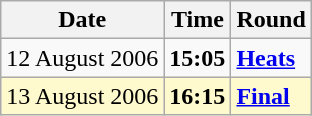<table class="wikitable">
<tr>
<th>Date</th>
<th>Time</th>
<th>Round</th>
</tr>
<tr>
<td>12 August 2006</td>
<td><strong>15:05</strong></td>
<td><strong><a href='#'>Heats</a></strong></td>
</tr>
<tr style=background:lemonchiffon>
<td>13 August 2006</td>
<td><strong>16:15</strong></td>
<td><strong><a href='#'>Final</a></strong></td>
</tr>
</table>
